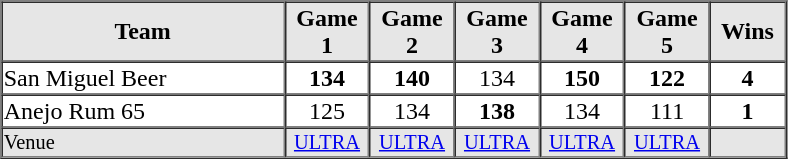<table border="1" cellspacing="0"  style="width:525px; margin:auto;">
<tr style="text-align:center; background:#e6e6e6;">
<th style="text-align:center; width:30%;">Team</th>
<th width=8%>Game 1</th>
<th width=8%>Game 2</th>
<th width=8%>Game 3</th>
<th width=8%>Game 4</th>
<th width=8%>Game 5</th>
<th width=8%>Wins</th>
</tr>
<tr style="text-align:center;">
<td align=left>San Miguel Beer</td>
<td><strong>134</strong></td>
<td><strong>140</strong></td>
<td>134</td>
<td><strong>150</strong></td>
<td><strong>122</strong></td>
<td><strong>4</strong></td>
</tr>
<tr style="text-align:center;">
<td align=left>Anejo Rum 65</td>
<td>125</td>
<td>134</td>
<td><strong>138</strong></td>
<td>134</td>
<td>111</td>
<td><strong>1</strong></td>
</tr>
<tr style="text-align:center; font-size:85%; background:#e6e6e6;">
<td align=left>Venue</td>
<td><a href='#'>ULTRA</a></td>
<td><a href='#'>ULTRA</a></td>
<td><a href='#'>ULTRA</a></td>
<td><a href='#'>ULTRA</a></td>
<td><a href='#'>ULTRA</a></td>
<td></td>
</tr>
</table>
